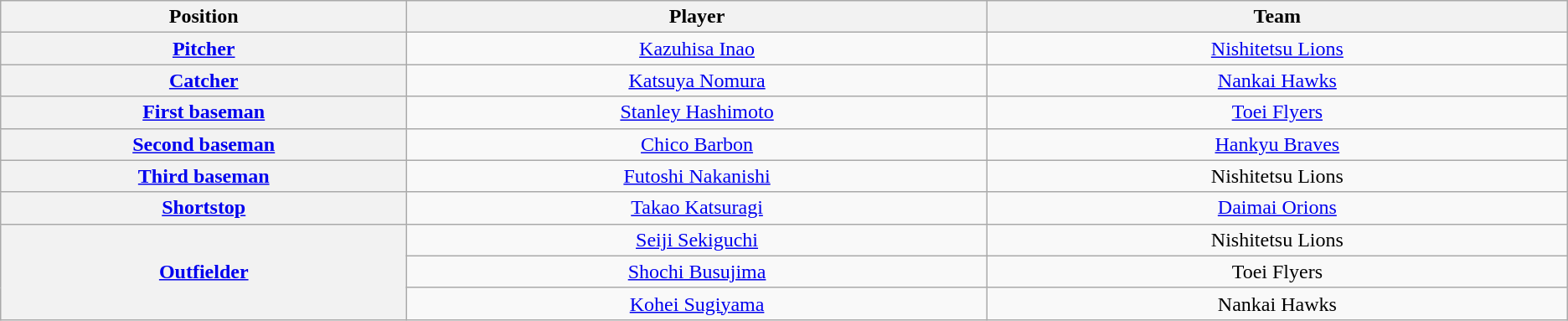<table class="wikitable" style="text-align:center;">
<tr>
<th scope="col" width="7%">Position</th>
<th scope="col" width="10%">Player</th>
<th scope="col" width="10%">Team</th>
</tr>
<tr>
<th scope="row" style="text-align:center;"><a href='#'>Pitcher</a></th>
<td><a href='#'>Kazuhisa Inao</a></td>
<td><a href='#'>Nishitetsu Lions</a></td>
</tr>
<tr>
<th scope="row" style="text-align:center;"><a href='#'>Catcher</a></th>
<td><a href='#'>Katsuya Nomura</a></td>
<td><a href='#'>Nankai Hawks</a></td>
</tr>
<tr>
<th scope="row" style="text-align:center;"><a href='#'>First baseman</a></th>
<td><a href='#'>Stanley Hashimoto</a></td>
<td><a href='#'>Toei Flyers</a></td>
</tr>
<tr>
<th scope="row" style="text-align:center;"><a href='#'>Second baseman</a></th>
<td><a href='#'>Chico Barbon</a></td>
<td><a href='#'>Hankyu Braves</a></td>
</tr>
<tr>
<th scope="row" style="text-align:center;"><a href='#'>Third baseman</a></th>
<td><a href='#'>Futoshi Nakanishi</a></td>
<td>Nishitetsu Lions</td>
</tr>
<tr>
<th scope="row" style="text-align:center;"><a href='#'>Shortstop</a></th>
<td><a href='#'>Takao Katsuragi</a></td>
<td><a href='#'>Daimai Orions</a></td>
</tr>
<tr>
<th scope="row" style="text-align:center;" rowspan=3><a href='#'>Outfielder</a></th>
<td><a href='#'>Seiji Sekiguchi</a></td>
<td>Nishitetsu Lions</td>
</tr>
<tr>
<td><a href='#'>Shochi Busujima</a></td>
<td>Toei Flyers</td>
</tr>
<tr>
<td><a href='#'>Kohei Sugiyama</a></td>
<td>Nankai Hawks</td>
</tr>
</table>
